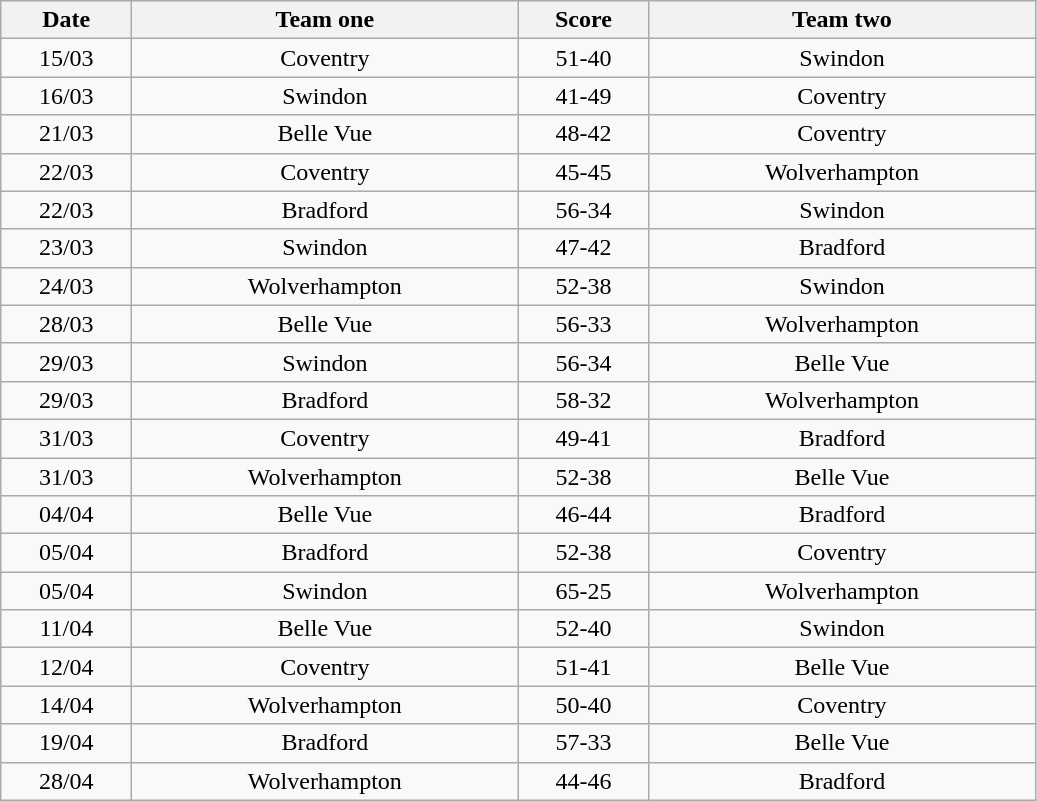<table class="wikitable" style="text-align: center">
<tr>
<th width=80>Date</th>
<th width=250>Team one</th>
<th width=80>Score</th>
<th width=250>Team two</th>
</tr>
<tr>
<td>15/03</td>
<td>Coventry</td>
<td>51-40</td>
<td>Swindon</td>
</tr>
<tr>
<td>16/03</td>
<td>Swindon</td>
<td>41-49</td>
<td>Coventry</td>
</tr>
<tr>
<td>21/03</td>
<td>Belle Vue</td>
<td>48-42</td>
<td>Coventry</td>
</tr>
<tr>
<td>22/03</td>
<td>Coventry</td>
<td>45-45</td>
<td>Wolverhampton</td>
</tr>
<tr>
<td>22/03</td>
<td>Bradford</td>
<td>56-34</td>
<td>Swindon</td>
</tr>
<tr>
<td>23/03</td>
<td>Swindon</td>
<td>47-42</td>
<td>Bradford</td>
</tr>
<tr>
<td>24/03</td>
<td>Wolverhampton</td>
<td>52-38</td>
<td>Swindon</td>
</tr>
<tr>
<td>28/03</td>
<td>Belle Vue</td>
<td>56-33</td>
<td>Wolverhampton</td>
</tr>
<tr>
<td>29/03</td>
<td>Swindon</td>
<td>56-34</td>
<td>Belle Vue</td>
</tr>
<tr>
<td>29/03</td>
<td>Bradford</td>
<td>58-32</td>
<td>Wolverhampton</td>
</tr>
<tr>
<td>31/03</td>
<td>Coventry</td>
<td>49-41</td>
<td>Bradford</td>
</tr>
<tr>
<td>31/03</td>
<td>Wolverhampton</td>
<td>52-38</td>
<td>Belle Vue</td>
</tr>
<tr>
<td>04/04</td>
<td>Belle Vue</td>
<td>46-44</td>
<td>Bradford</td>
</tr>
<tr>
<td>05/04</td>
<td>Bradford</td>
<td>52-38</td>
<td>Coventry</td>
</tr>
<tr>
<td>05/04</td>
<td>Swindon</td>
<td>65-25</td>
<td>Wolverhampton</td>
</tr>
<tr>
<td>11/04</td>
<td>Belle Vue</td>
<td>52-40</td>
<td>Swindon</td>
</tr>
<tr>
<td>12/04</td>
<td>Coventry</td>
<td>51-41</td>
<td>Belle Vue</td>
</tr>
<tr>
<td>14/04</td>
<td>Wolverhampton</td>
<td>50-40</td>
<td>Coventry</td>
</tr>
<tr>
<td>19/04</td>
<td>Bradford</td>
<td>57-33</td>
<td>Belle Vue</td>
</tr>
<tr>
<td>28/04</td>
<td>Wolverhampton</td>
<td>44-46</td>
<td>Bradford</td>
</tr>
</table>
